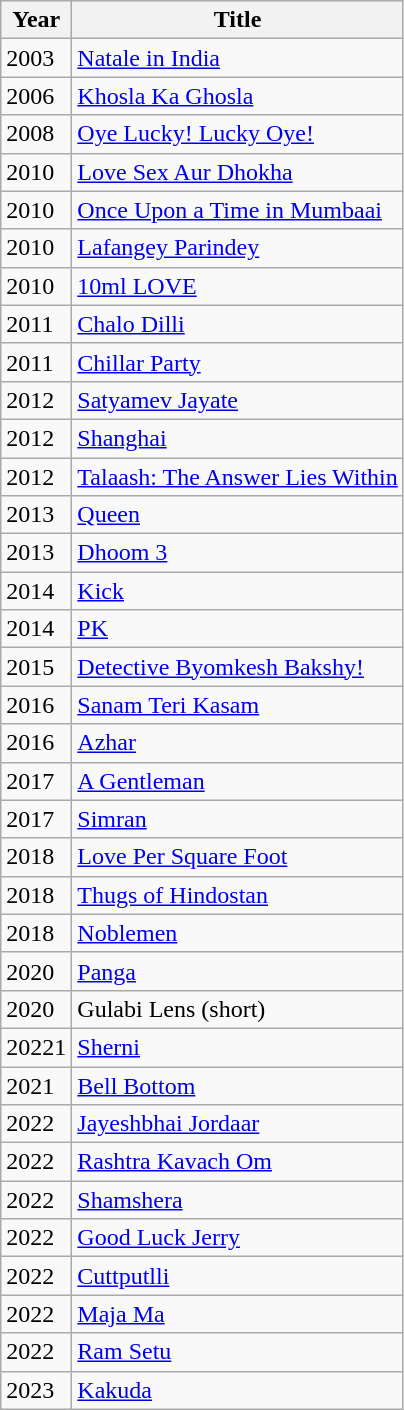<table class="wikitable">
<tr>
<th>Year</th>
<th>Title</th>
</tr>
<tr>
<td>2003</td>
<td><a href='#'>Natale in India</a></td>
</tr>
<tr>
<td>2006</td>
<td><a href='#'>Khosla Ka Ghosla</a></td>
</tr>
<tr>
<td>2008</td>
<td><a href='#'>Oye Lucky! Lucky Oye!</a></td>
</tr>
<tr>
<td>2010</td>
<td><a href='#'>Love Sex Aur Dhokha</a></td>
</tr>
<tr>
<td>2010</td>
<td><a href='#'>Once Upon a Time in Mumbaai</a></td>
</tr>
<tr>
<td>2010</td>
<td><a href='#'>Lafangey Parindey</a></td>
</tr>
<tr>
<td>2010</td>
<td><a href='#'>10ml LOVE</a></td>
</tr>
<tr>
<td>2011</td>
<td><a href='#'>Chalo Dilli</a></td>
</tr>
<tr>
<td>2011</td>
<td><a href='#'>Chillar Party</a></td>
</tr>
<tr>
<td>2012</td>
<td><a href='#'>Satyamev Jayate</a></td>
</tr>
<tr>
<td>2012</td>
<td><a href='#'>Shanghai</a></td>
</tr>
<tr>
<td>2012</td>
<td><a href='#'>Talaash: The Answer Lies Within</a></td>
</tr>
<tr>
<td>2013</td>
<td><a href='#'>Queen</a></td>
</tr>
<tr>
<td>2013</td>
<td><a href='#'>Dhoom 3</a></td>
</tr>
<tr>
<td>2014</td>
<td><a href='#'>Kick</a></td>
</tr>
<tr>
<td>2014</td>
<td><a href='#'>PK</a></td>
</tr>
<tr>
<td>2015</td>
<td><a href='#'>Detective Byomkesh Bakshy!</a></td>
</tr>
<tr>
<td>2016</td>
<td><a href='#'>Sanam Teri Kasam</a></td>
</tr>
<tr>
<td>2016</td>
<td><a href='#'>Azhar</a></td>
</tr>
<tr>
<td>2017</td>
<td><a href='#'>A Gentleman</a></td>
</tr>
<tr>
<td>2017</td>
<td><a href='#'>Simran</a></td>
</tr>
<tr>
<td>2018</td>
<td><a href='#'>Love Per Square Foot</a></td>
</tr>
<tr>
<td>2018</td>
<td><a href='#'>Thugs of Hindostan</a></td>
</tr>
<tr>
<td>2018</td>
<td><a href='#'>Noblemen</a></td>
</tr>
<tr>
<td>2020</td>
<td><a href='#'>Panga</a></td>
</tr>
<tr>
<td>2020</td>
<td>Gulabi Lens (short)</td>
</tr>
<tr>
<td>20221</td>
<td><a href='#'>Sherni</a></td>
</tr>
<tr>
<td>2021</td>
<td><a href='#'>Bell Bottom</a></td>
</tr>
<tr>
<td>2022</td>
<td><a href='#'>Jayeshbhai Jordaar</a></td>
</tr>
<tr>
<td>2022</td>
<td><a href='#'>Rashtra Kavach Om</a></td>
</tr>
<tr>
<td>2022</td>
<td><a href='#'>Shamshera</a></td>
</tr>
<tr>
<td>2022</td>
<td><a href='#'>Good Luck Jerry</a></td>
</tr>
<tr>
<td>2022</td>
<td><a href='#'>Cuttputlli</a></td>
</tr>
<tr>
<td>2022</td>
<td><a href='#'>Maja Ma</a></td>
</tr>
<tr>
<td>2022</td>
<td><a href='#'>Ram Setu</a></td>
</tr>
<tr>
<td>2023</td>
<td><a href='#'>Kakuda</a></td>
</tr>
</table>
